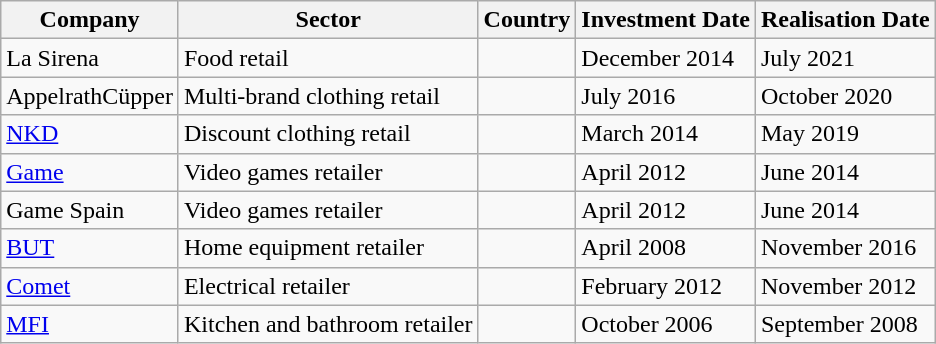<table class="wikitable">
<tr>
<th>Company</th>
<th>Sector</th>
<th>Country</th>
<th>Investment Date</th>
<th>Realisation Date</th>
</tr>
<tr>
<td>La Sirena</td>
<td>Food retail</td>
<td></td>
<td>December 2014</td>
<td>July 2021</td>
</tr>
<tr>
<td>AppelrathCüpper</td>
<td>Multi-brand clothing retail</td>
<td></td>
<td>July 2016</td>
<td>October 2020</td>
</tr>
<tr>
<td><a href='#'>NKD</a></td>
<td>Discount clothing retail</td>
<td></td>
<td>March 2014</td>
<td>May 2019</td>
</tr>
<tr>
<td><a href='#'>Game</a></td>
<td>Video games retailer</td>
<td></td>
<td>April 2012</td>
<td>June 2014</td>
</tr>
<tr>
<td>Game Spain</td>
<td>Video games retailer</td>
<td></td>
<td>April 2012</td>
<td>June 2014</td>
</tr>
<tr>
<td><a href='#'>BUT</a></td>
<td>Home equipment retailer</td>
<td></td>
<td>April 2008</td>
<td>November 2016</td>
</tr>
<tr>
<td><a href='#'>Comet</a></td>
<td>Electrical retailer</td>
<td></td>
<td>February 2012</td>
<td>November 2012</td>
</tr>
<tr>
<td><a href='#'>MFI</a></td>
<td>Kitchen and bathroom retailer</td>
<td></td>
<td>October 2006</td>
<td>September 2008</td>
</tr>
</table>
